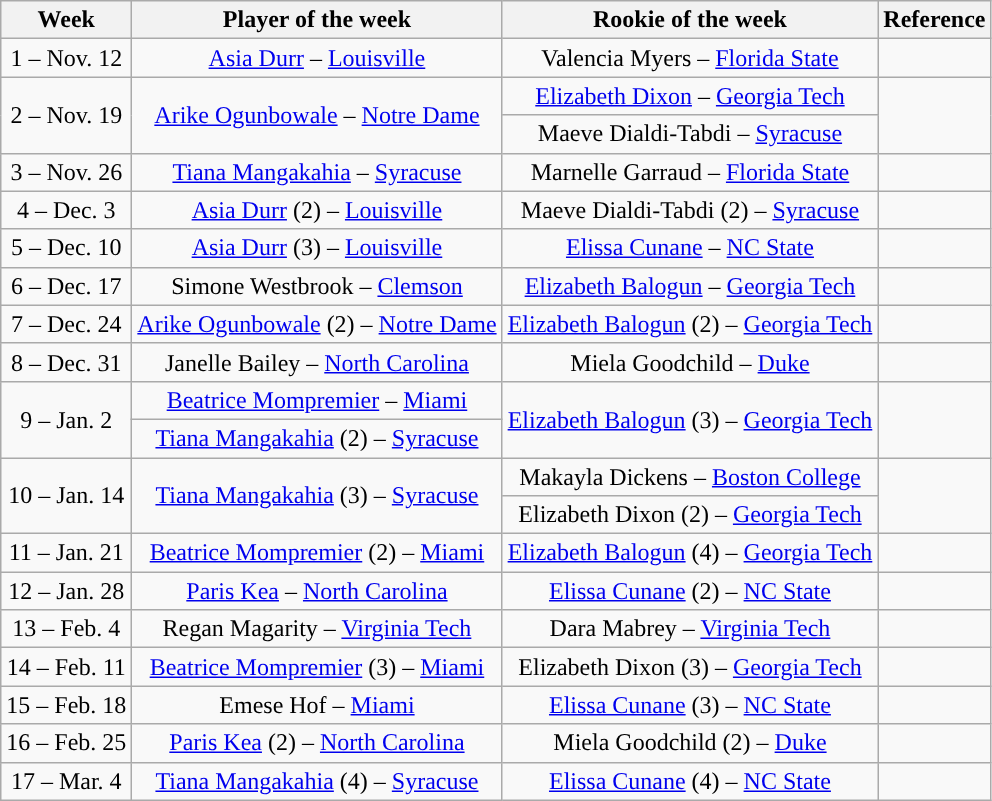<table class="wikitable" border="1" style="text-align: center;">
<tr>
<th>Week</th>
<th>Player of the week</th>
<th>Rookie of the week</th>
<th>Reference</th>
</tr>
<tr>
<td>1 – Nov. 12</td>
<td><a href='#'>Asia Durr</a> – <a href='#'>Louisville</a></td>
<td>Valencia Myers – <a href='#'>Florida State</a></td>
<td></td>
</tr>
<tr>
<td rowspan="2">2 – Nov. 19</td>
<td rowspan="2"><a href='#'>Arike Ogunbowale</a> – <a href='#'>Notre Dame</a></td>
<td><a href='#'>Elizabeth Dixon</a> – <a href='#'>Georgia Tech</a></td>
<td rowspan=2></td>
</tr>
<tr>
<td>Maeve Dialdi-Tabdi – <a href='#'>Syracuse</a></td>
</tr>
<tr>
<td>3 – Nov. 26</td>
<td><a href='#'>Tiana Mangakahia</a> – <a href='#'>Syracuse</a></td>
<td>Marnelle Garraud – <a href='#'>Florida State</a></td>
<td></td>
</tr>
<tr>
<td>4 – Dec. 3</td>
<td><a href='#'>Asia Durr</a> (2) – <a href='#'>Louisville</a></td>
<td>Maeve Dialdi-Tabdi (2) – <a href='#'>Syracuse</a></td>
<td></td>
</tr>
<tr>
<td>5 – Dec. 10</td>
<td><a href='#'>Asia Durr</a> (3) – <a href='#'>Louisville</a></td>
<td><a href='#'>Elissa Cunane</a> – <a href='#'>NC State</a></td>
<td></td>
</tr>
<tr>
<td>6 – Dec. 17</td>
<td>Simone Westbrook – <a href='#'>Clemson</a></td>
<td><a href='#'>Elizabeth Balogun</a> – <a href='#'>Georgia Tech</a></td>
<td></td>
</tr>
<tr>
<td>7 – Dec. 24</td>
<td><a href='#'>Arike Ogunbowale</a> (2) – <a href='#'>Notre Dame</a></td>
<td><a href='#'>Elizabeth Balogun</a> (2) – <a href='#'>Georgia Tech</a></td>
<td></td>
</tr>
<tr>
<td>8 – Dec. 31</td>
<td>Janelle Bailey – <a href='#'>North Carolina</a></td>
<td>Miela Goodchild – <a href='#'>Duke</a></td>
<td></td>
</tr>
<tr>
<td rowspan="2">9 – Jan. 2</td>
<td><a href='#'>Beatrice Mompremier</a> – <a href='#'>Miami</a></td>
<td rowspan="2"><a href='#'>Elizabeth Balogun</a> (3) – <a href='#'>Georgia Tech</a></td>
<td rowspan="2"></td>
</tr>
<tr>
<td><a href='#'>Tiana Mangakahia</a> (2) – <a href='#'>Syracuse</a></td>
</tr>
<tr>
<td rowspan="2">10 – Jan. 14</td>
<td rowspan="2"><a href='#'>Tiana Mangakahia</a> (3) – <a href='#'>Syracuse</a></td>
<td>Makayla Dickens – <a href='#'>Boston College</a></td>
<td rowspan=2></td>
</tr>
<tr>
<td>Elizabeth Dixon (2) – <a href='#'>Georgia Tech</a></td>
</tr>
<tr>
<td>11 – Jan. 21</td>
<td><a href='#'>Beatrice Mompremier</a> (2) – <a href='#'>Miami</a></td>
<td><a href='#'>Elizabeth Balogun</a> (4) – <a href='#'>Georgia Tech</a></td>
<td></td>
</tr>
<tr>
<td>12 – Jan. 28</td>
<td><a href='#'>Paris Kea</a> – <a href='#'>North Carolina</a></td>
<td><a href='#'>Elissa Cunane</a> (2) – <a href='#'>NC State</a></td>
<td></td>
</tr>
<tr>
<td>13 – Feb. 4</td>
<td>Regan Magarity – <a href='#'>Virginia Tech</a></td>
<td>Dara Mabrey – <a href='#'>Virginia Tech</a></td>
<td></td>
</tr>
<tr>
<td>14 – Feb. 11</td>
<td><a href='#'>Beatrice Mompremier</a> (3) – <a href='#'>Miami</a></td>
<td>Elizabeth Dixon (3) – <a href='#'>Georgia Tech</a></td>
<td></td>
</tr>
<tr>
<td>15 – Feb. 18</td>
<td>Emese Hof – <a href='#'>Miami</a></td>
<td><a href='#'>Elissa Cunane</a> (3) – <a href='#'>NC State</a></td>
<td></td>
</tr>
<tr>
<td>16 – Feb. 25</td>
<td><a href='#'>Paris Kea</a> (2) – <a href='#'>North Carolina</a></td>
<td>Miela Goodchild (2) – <a href='#'>Duke</a></td>
<td></td>
</tr>
<tr>
<td>17 – Mar. 4</td>
<td><a href='#'>Tiana Mangakahia</a> (4) – <a href='#'>Syracuse</a></td>
<td><a href='#'>Elissa Cunane</a> (4) – <a href='#'>NC State</a></td>
<td></td>
</tr>
</table>
